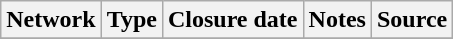<table class="wikitable sortable">
<tr>
<th>Network</th>
<th>Type</th>
<th>Closure date</th>
<th>Notes</th>
<th>Source</th>
</tr>
<tr>
</tr>
</table>
